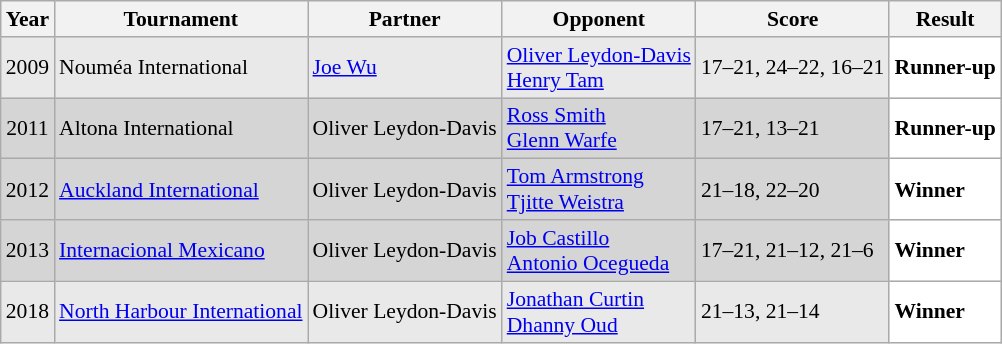<table class="sortable wikitable" style="font-size: 90%;">
<tr>
<th>Year</th>
<th>Tournament</th>
<th>Partner</th>
<th>Opponent</th>
<th>Score</th>
<th>Result</th>
</tr>
<tr style="background:#E9E9E9">
<td align="center">2009</td>
<td align="left">Nouméa International</td>
<td align="left"> <a href='#'>Joe Wu</a></td>
<td align="left"> <a href='#'>Oliver Leydon-Davis</a> <br>  <a href='#'>Henry Tam</a></td>
<td align="left">17–21, 24–22, 16–21</td>
<td style="text-align:left; background:white"> <strong>Runner-up</strong></td>
</tr>
<tr style="background:#D5D5D5">
<td align="center">2011</td>
<td align="left">Altona International</td>
<td align="left"> Oliver Leydon-Davis</td>
<td align="left"> <a href='#'>Ross Smith</a> <br>  <a href='#'>Glenn Warfe</a></td>
<td align="left">17–21, 13–21</td>
<td style="text-align:left; background:white"> <strong>Runner-up</strong></td>
</tr>
<tr style="background:#D5D5D5">
<td align="center">2012</td>
<td align="left"><a href='#'>Auckland International</a></td>
<td align="left"> Oliver Leydon-Davis</td>
<td align="left"> <a href='#'>Tom Armstrong</a> <br>  <a href='#'>Tjitte Weistra</a></td>
<td align="left">21–18, 22–20</td>
<td style="text-align:left; background:white"> <strong>Winner</strong></td>
</tr>
<tr style="background:#D5D5D5">
<td align="center">2013</td>
<td align="left"><a href='#'>Internacional Mexicano</a></td>
<td align="left"> Oliver Leydon-Davis</td>
<td align="left"> <a href='#'>Job Castillo</a> <br>  <a href='#'>Antonio Ocegueda</a></td>
<td align="left">17–21, 21–12, 21–6</td>
<td style="text-align:left; background:white"> <strong>Winner</strong></td>
</tr>
<tr style="background:#E9E9E9">
<td align="center">2018</td>
<td align="left"><a href='#'>North Harbour International</a></td>
<td align="left"> Oliver Leydon-Davis</td>
<td align="left"> <a href='#'>Jonathan Curtin</a> <br>  <a href='#'>Dhanny Oud</a></td>
<td align="left">21–13, 21–14</td>
<td style="text-align:left; background:white"> <strong>Winner</strong></td>
</tr>
</table>
